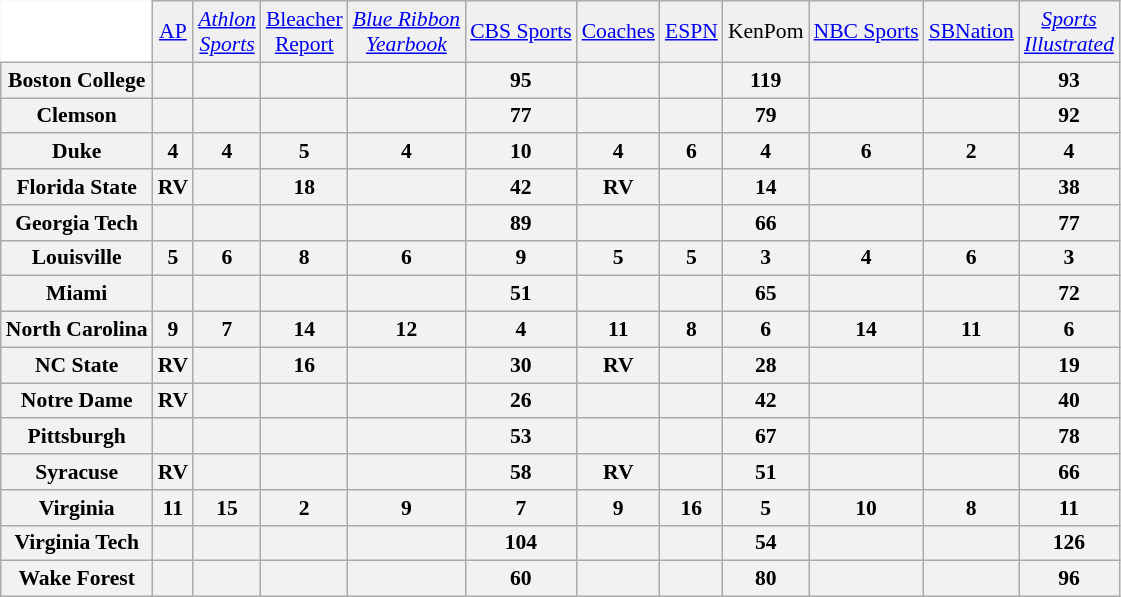<table class="wikitable" style="white-space:nowrap; font-size:90%;">
<tr>
<td style="background:white; border-top-style:hidden; border-left-style:hidden;"></td>
<td align="center" style="background:#f0f0f0;"><a href='#'>AP</a></td>
<td align="center" style="background:#f0f0f0;"><em><a href='#'>Athlon<br>Sports</a></em></td>
<td align="center" style="background:#f0f0f0;"><a href='#'>Bleacher<br>Report</a></td>
<td align="center" style="background:#f0f0f0;"><em><a href='#'>Blue Ribbon<br>Yearbook</a></em></td>
<td align="center" style="background:#f0f0f0;"><a href='#'>CBS Sports</a></td>
<td align="center" style="background:#f0f0f0;"><a href='#'>Coaches</a></td>
<td align="center" style="background:#f0f0f0;"><a href='#'>ESPN</a></td>
<td align="center" style="background:#f0f0f0;">KenPom</td>
<td align="center" style="background:#f0f0f0;"><a href='#'>NBC Sports</a></td>
<td align="center" style="background:#f0f0f0;"><a href='#'>SBNation</a></td>
<td align="center" style="background:#f0f0f0;"><em><a href='#'>Sports<br>Illustrated</a></em></td>
</tr>
<tr style="text-align:center;">
<th style=>Boston College</th>
<th></th>
<th></th>
<th></th>
<th></th>
<th>95</th>
<th></th>
<th></th>
<th>119</th>
<th></th>
<th></th>
<th>93</th>
</tr>
<tr style="text-align:center;">
<th style=>Clemson</th>
<th></th>
<th></th>
<th></th>
<th></th>
<th>77</th>
<th></th>
<th></th>
<th>79</th>
<th></th>
<th></th>
<th>92</th>
</tr>
<tr style="text-align:center;">
<th style=>Duke</th>
<th>4</th>
<th>4</th>
<th>5</th>
<th>4</th>
<th>10</th>
<th>4</th>
<th>6</th>
<th>4</th>
<th>6</th>
<th>2</th>
<th>4</th>
</tr>
<tr style="text-align:center;">
<th style=>Florida State</th>
<th>RV</th>
<th></th>
<th>18</th>
<th></th>
<th>42</th>
<th>RV</th>
<th></th>
<th>14</th>
<th></th>
<th></th>
<th>38</th>
</tr>
<tr style="text-align:center;">
<th style=>Georgia Tech</th>
<th></th>
<th></th>
<th></th>
<th></th>
<th>89</th>
<th></th>
<th></th>
<th>66</th>
<th></th>
<th></th>
<th>77</th>
</tr>
<tr style="text-align:center;">
<th style=>Louisville</th>
<th>5</th>
<th>6</th>
<th>8</th>
<th>6</th>
<th>9</th>
<th>5</th>
<th>5</th>
<th>3</th>
<th>4</th>
<th>6</th>
<th>3</th>
</tr>
<tr style="text-align:center;">
<th style=>Miami</th>
<th></th>
<th></th>
<th></th>
<th></th>
<th>51</th>
<th></th>
<th></th>
<th>65</th>
<th></th>
<th></th>
<th>72</th>
</tr>
<tr style="text-align:center;">
<th style=>North Carolina</th>
<th>9</th>
<th>7</th>
<th>14</th>
<th>12</th>
<th>4</th>
<th>11</th>
<th>8</th>
<th>6</th>
<th>14</th>
<th>11</th>
<th>6</th>
</tr>
<tr style="text-align:center;">
<th style=>NC State</th>
<th>RV</th>
<th></th>
<th>16</th>
<th></th>
<th>30</th>
<th>RV</th>
<th></th>
<th>28</th>
<th></th>
<th></th>
<th>19</th>
</tr>
<tr style="text-align:center;">
<th style=>Notre Dame</th>
<th>RV</th>
<th></th>
<th></th>
<th></th>
<th>26</th>
<th></th>
<th></th>
<th>42</th>
<th></th>
<th></th>
<th>40</th>
</tr>
<tr style="text-align:center;">
<th style=>Pittsburgh</th>
<th></th>
<th></th>
<th></th>
<th></th>
<th>53</th>
<th></th>
<th></th>
<th>67</th>
<th></th>
<th></th>
<th>78</th>
</tr>
<tr style="text-align:center;">
<th style=>Syracuse</th>
<th>RV</th>
<th></th>
<th></th>
<th></th>
<th>58</th>
<th>RV</th>
<th></th>
<th>51</th>
<th></th>
<th></th>
<th>66</th>
</tr>
<tr style="text-align:center;">
<th style=>Virginia</th>
<th>11</th>
<th>15</th>
<th>2</th>
<th>9</th>
<th>7</th>
<th>9</th>
<th>16</th>
<th>5</th>
<th>10</th>
<th>8</th>
<th>11</th>
</tr>
<tr style="text-align:center;">
<th style=>Virginia Tech</th>
<th></th>
<th></th>
<th></th>
<th></th>
<th>104</th>
<th></th>
<th></th>
<th>54</th>
<th></th>
<th></th>
<th>126</th>
</tr>
<tr style="text-align:center;">
<th style=>Wake Forest</th>
<th></th>
<th></th>
<th></th>
<th></th>
<th>60</th>
<th></th>
<th></th>
<th>80</th>
<th></th>
<th></th>
<th>96</th>
</tr>
</table>
